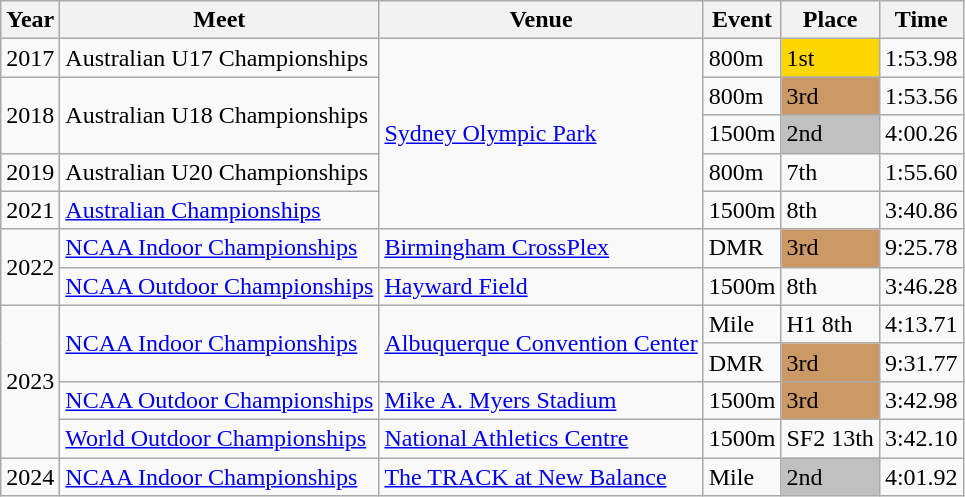<table class="wikitable">
<tr>
<th>Year</th>
<th>Meet</th>
<th>Venue</th>
<th>Event</th>
<th>Place</th>
<th>Time</th>
</tr>
<tr>
<td>2017</td>
<td>Australian U17 Championships</td>
<td rowspan="5"><a href='#'>Sydney Olympic Park</a></td>
<td>800m</td>
<td bgcolor="gold">1st</td>
<td>1:53.98</td>
</tr>
<tr>
<td rowspan="2">2018</td>
<td rowspan="2">Australian U18 Championships</td>
<td>800m</td>
<td bgcolor="cc9966">3rd</td>
<td>1:53.56</td>
</tr>
<tr>
<td>1500m</td>
<td bgcolor="silver">2nd</td>
<td>4:00.26</td>
</tr>
<tr>
<td>2019</td>
<td>Australian U20 Championships</td>
<td>800m</td>
<td>7th</td>
<td>1:55.60</td>
</tr>
<tr>
<td>2021</td>
<td><a href='#'>Australian Championships</a></td>
<td>1500m</td>
<td>8th</td>
<td>3:40.86</td>
</tr>
<tr>
<td rowspan="2">2022</td>
<td><a href='#'>NCAA Indoor Championships</a></td>
<td><a href='#'>Birmingham CrossPlex</a></td>
<td>DMR</td>
<td bgcolor="cc9966">3rd</td>
<td>9:25.78</td>
</tr>
<tr>
<td><a href='#'>NCAA Outdoor Championships</a></td>
<td><a href='#'>Hayward Field</a></td>
<td>1500m</td>
<td>8th</td>
<td>3:46.28</td>
</tr>
<tr>
<td rowspan="4">2023</td>
<td rowspan="2"><a href='#'>NCAA Indoor Championships</a></td>
<td rowspan="2"><a href='#'>Albuquerque Convention Center</a></td>
<td>Mile</td>
<td>H1 8th</td>
<td>4:13.71</td>
</tr>
<tr>
<td>DMR</td>
<td bgcolor="cc9966">3rd</td>
<td>9:31.77</td>
</tr>
<tr>
<td><a href='#'>NCAA Outdoor Championships</a></td>
<td><a href='#'>Mike A. Myers Stadium</a></td>
<td>1500m</td>
<td bgcolor="cc9966">3rd</td>
<td>3:42.98</td>
</tr>
<tr>
<td><a href='#'>World Outdoor Championships</a></td>
<td><a href='#'>National Athletics Centre</a></td>
<td>1500m</td>
<td>SF2 13th</td>
<td>3:42.10</td>
</tr>
<tr>
<td>2024</td>
<td><a href='#'>NCAA Indoor Championships</a></td>
<td><a href='#'>The TRACK at New Balance</a></td>
<td>Mile</td>
<td bgcolor="silver">2nd</td>
<td>4:01.92</td>
</tr>
</table>
